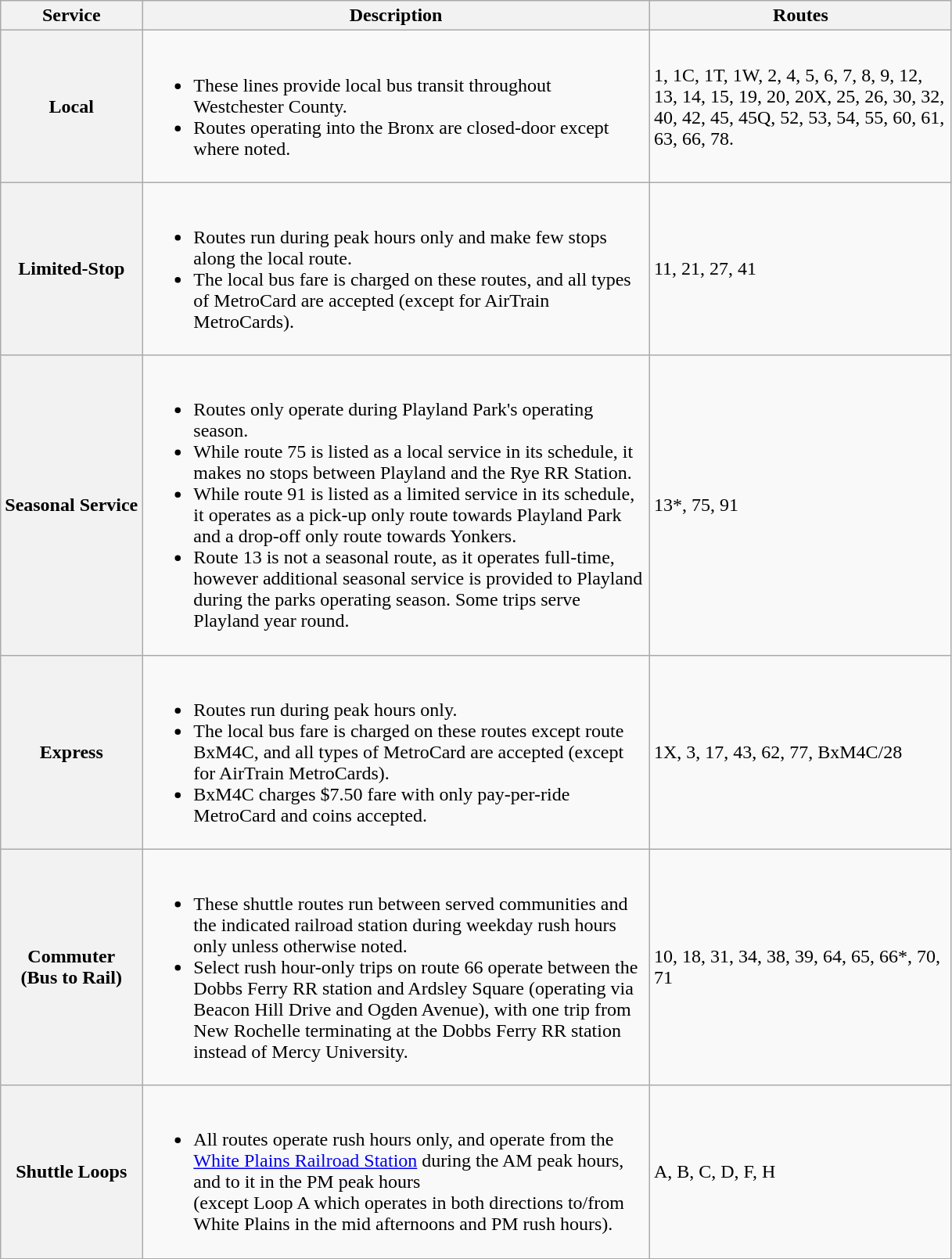<table class=wikitable style="font-size: 100%;" |>
<tr>
<th>Service</th>
<th width=425px>Description</th>
<th width=250px>Routes</th>
</tr>
<tr>
<th>Local</th>
<td><br><ul><li>These lines provide local bus transit throughout Westchester County.</li><li>Routes operating into the Bronx are closed-door except where noted.</li></ul></td>
<td>1, 1C, 1T, 1W, 2, 4, 5, 6, 7, 8, 9, 12, 13, 14, 15, 19, 20, 20X, 25, 26, 30, 32, 40, 42, 45, 45Q, 52, 53, 54, 55, 60, 61, 63, 66, 78.</td>
</tr>
<tr>
<th>Limited-Stop</th>
<td><br><ul><li>Routes run during peak hours only and make few stops along the local route.</li><li>The local bus fare is charged on these routes, and all types of MetroCard are accepted (except for AirTrain MetroCards).</li></ul></td>
<td>11, 21, 27, 41</td>
</tr>
<tr>
<th>Seasonal Service</th>
<td><br><ul><li>Routes only operate during Playland Park's operating season.</li><li>While route 75 is listed as a local service in its schedule, it makes no stops between Playland and the Rye RR Station.</li><li>While route 91 is listed as a limited service in its schedule, it operates as a pick-up only route towards Playland Park and a drop-off only route towards Yonkers.</li><li>Route 13 is not a seasonal route, as it operates full-time, however additional seasonal service is provided to Playland during the parks operating season. Some trips serve Playland year round.</li></ul></td>
<td>13*, 75, 91</td>
</tr>
<tr>
<th>Express</th>
<td><br><ul><li>Routes run during peak hours only.</li><li>The local bus fare is charged on these routes except route BxM4C, and all types of MetroCard are accepted (except for AirTrain MetroCards).</li><li>BxM4C charges $7.50 fare with only pay-per-ride MetroCard and coins accepted.</li></ul></td>
<td>1X, 3, 17, 43, 62, 77, BxM4C/28</td>
</tr>
<tr>
<th>Commuter<br>(Bus to Rail)</th>
<td><br><ul><li>These shuttle routes run between served communities and the indicated railroad station during weekday rush hours only unless otherwise noted.</li><li>Select rush hour-only trips on route 66 operate between the Dobbs Ferry RR station and Ardsley Square (operating via Beacon Hill Drive and Ogden Avenue), with one trip from New Rochelle terminating at the Dobbs Ferry RR station instead of Mercy University.</li></ul></td>
<td>10, 18, 31, 34, 38, 39, 64, 65, 66*, 70, 71</td>
</tr>
<tr>
<th>Shuttle Loops</th>
<td><br><ul><li>All routes operate rush hours only, and operate from the <a href='#'>White Plains Railroad Station</a> during the AM peak hours, and to it in the PM peak hours<br>(except Loop A which operates in both directions to/from White Plains in the mid afternoons and PM rush hours).</li></ul></td>
<td>A, B, C, D, F, H</td>
</tr>
<tr>
</tr>
</table>
